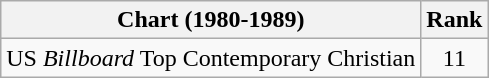<table class="wikitable sortable">
<tr>
<th>Chart (1980-1989)</th>
<th>Rank</th>
</tr>
<tr>
<td>US <em>Billboard</em> Top Contemporary Christian</td>
<td align="center">11</td>
</tr>
</table>
